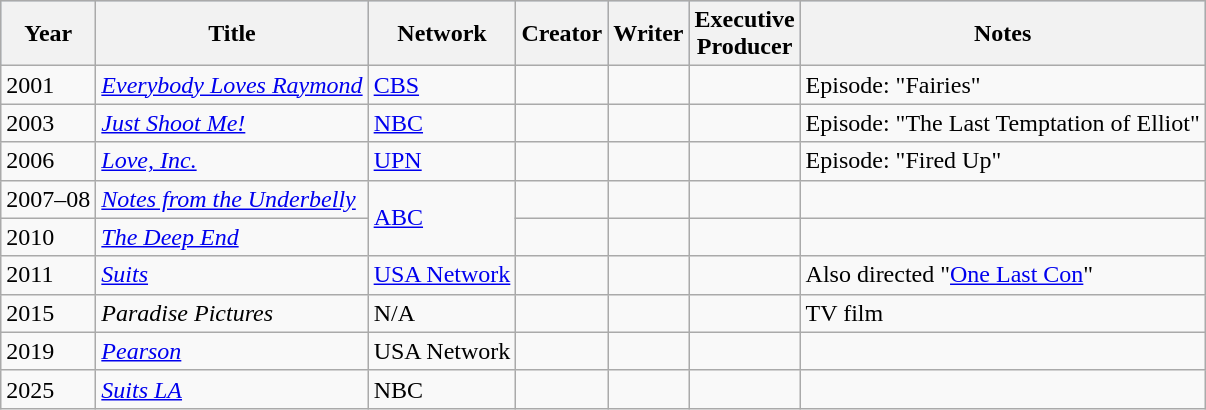<table class="wikitable">
<tr style="background:#b0c4de; text-align:center;">
<th>Year</th>
<th>Title</th>
<th>Network</th>
<th>Creator</th>
<th>Writer</th>
<th>Executive<br>Producer</th>
<th>Notes</th>
</tr>
<tr>
<td>2001</td>
<td><em><a href='#'>Everybody Loves Raymond</a></em></td>
<td><a href='#'>CBS</a></td>
<td></td>
<td></td>
<td></td>
<td>Episode: "Fairies"</td>
</tr>
<tr>
<td>2003</td>
<td><em><a href='#'>Just Shoot Me!</a></em></td>
<td><a href='#'>NBC</a></td>
<td></td>
<td></td>
<td></td>
<td>Episode: "The Last Temptation of Elliot"</td>
</tr>
<tr>
<td>2006</td>
<td><em><a href='#'>Love, Inc.</a></em></td>
<td><a href='#'>UPN</a></td>
<td></td>
<td></td>
<td></td>
<td>Episode: "Fired Up"</td>
</tr>
<tr>
<td>2007–08</td>
<td><em><a href='#'>Notes from the Underbelly</a></em></td>
<td rowspan="2"><a href='#'>ABC</a></td>
<td></td>
<td></td>
<td></td>
<td></td>
</tr>
<tr>
<td>2010</td>
<td><em><a href='#'>The Deep End</a></em></td>
<td></td>
<td></td>
<td></td>
<td></td>
</tr>
<tr>
<td>2011</td>
<td><em><a href='#'>Suits</a></em></td>
<td><a href='#'>USA Network</a></td>
<td></td>
<td></td>
<td></td>
<td>Also directed "<a href='#'>One Last Con</a>"</td>
</tr>
<tr>
<td>2015</td>
<td><em>Paradise Pictures</em></td>
<td>N/A</td>
<td></td>
<td></td>
<td></td>
<td>TV film</td>
</tr>
<tr>
<td>2019</td>
<td><em><a href='#'>Pearson</a></em></td>
<td>USA Network</td>
<td></td>
<td></td>
<td></td>
<td></td>
</tr>
<tr>
<td>2025</td>
<td><em><a href='#'>Suits LA</a></em></td>
<td>NBC</td>
<td></td>
<td></td>
<td></td>
<td></td>
</tr>
</table>
